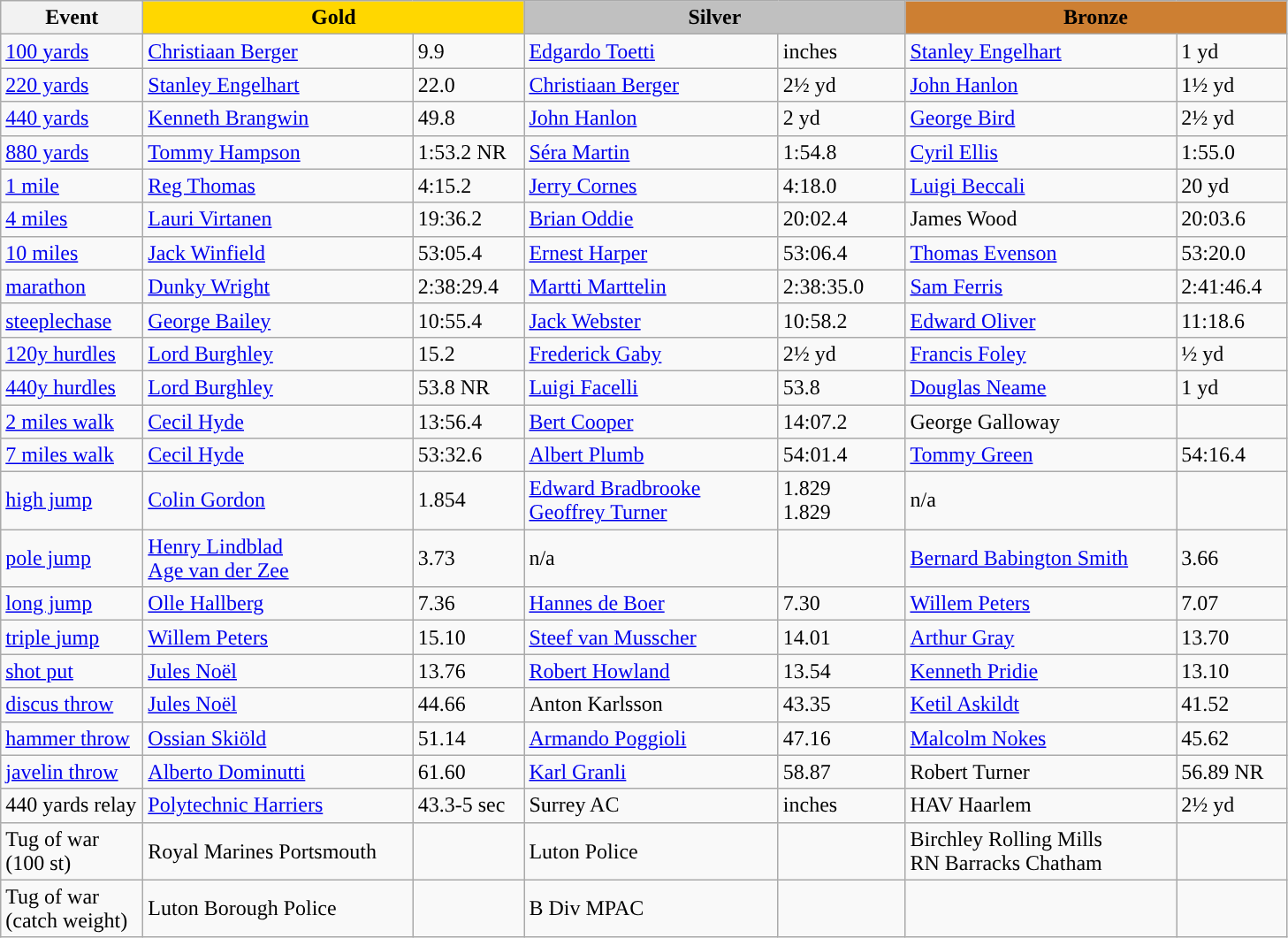<table class="wikitable" style="text-align:left">
<tr>
<th width=100>Event</th>
<th colspan="2" width="280" style="background:gold;">Gold</th>
<th colspan="2" width="280" style="background:silver;">Silver</th>
<th colspan="2" width="280" style="background:#CD7F32;">Bronze</th>
</tr>
<tr>
<td><a href='#'>100 yards</a></td>
<td> <a href='#'>Christiaan Berger</a></td>
<td>9.9</td>
<td> <a href='#'>Edgardo Toetti</a></td>
<td>inches</td>
<td><a href='#'>Stanley Engelhart</a></td>
<td>1 yd</td>
</tr>
<tr>
<td><a href='#'>220 yards</a></td>
<td><a href='#'>Stanley Engelhart</a></td>
<td>22.0</td>
<td> <a href='#'>Christiaan Berger</a></td>
<td>2½ yd</td>
<td><a href='#'>John Hanlon</a></td>
<td>1½ yd</td>
</tr>
<tr>
<td><a href='#'>440 yards</a></td>
<td><a href='#'>Kenneth Brangwin</a></td>
<td>49.8</td>
<td><a href='#'>John Hanlon</a></td>
<td>2 yd</td>
<td><a href='#'>George Bird</a></td>
<td>2½ yd</td>
</tr>
<tr>
<td><a href='#'>880 yards</a></td>
<td><a href='#'>Tommy Hampson</a></td>
<td>1:53.2 NR</td>
<td> <a href='#'>Séra Martin</a></td>
<td>1:54.8</td>
<td><a href='#'>Cyril Ellis</a></td>
<td>1:55.0</td>
</tr>
<tr>
<td><a href='#'>1 mile</a></td>
<td> <a href='#'>Reg Thomas</a></td>
<td>4:15.2</td>
<td><a href='#'>Jerry Cornes</a></td>
<td>4:18.0</td>
<td> <a href='#'>Luigi Beccali</a></td>
<td>20 yd</td>
</tr>
<tr>
<td><a href='#'>4 miles</a></td>
<td> <a href='#'>Lauri Virtanen</a></td>
<td>19:36.2</td>
<td><a href='#'>Brian Oddie</a></td>
<td>20:02.4</td>
<td> James Wood</td>
<td>20:03.6</td>
</tr>
<tr>
<td><a href='#'>10 miles</a></td>
<td><a href='#'>Jack Winfield</a></td>
<td>53:05.4</td>
<td><a href='#'>Ernest Harper</a></td>
<td>53:06.4</td>
<td><a href='#'>Thomas Evenson</a></td>
<td>53:20.0</td>
</tr>
<tr>
<td><a href='#'>marathon</a></td>
<td> <a href='#'>Dunky Wright</a></td>
<td>2:38:29.4</td>
<td> <a href='#'>Martti Marttelin</a></td>
<td>2:38:35.0</td>
<td> <a href='#'>Sam Ferris</a></td>
<td>2:41:46.4</td>
</tr>
<tr>
<td><a href='#'>steeplechase</a></td>
<td><a href='#'>George Bailey</a></td>
<td>10:55.4</td>
<td><a href='#'>Jack Webster</a></td>
<td>10:58.2</td>
<td><a href='#'>Edward Oliver</a></td>
<td>11:18.6</td>
</tr>
<tr>
<td><a href='#'>120y hurdles</a></td>
<td><a href='#'>Lord Burghley</a></td>
<td>15.2</td>
<td><a href='#'>Frederick Gaby</a></td>
<td>2½ yd</td>
<td><a href='#'>Francis Foley</a></td>
<td>½ yd</td>
</tr>
<tr>
<td><a href='#'>440y hurdles</a></td>
<td><a href='#'>Lord Burghley</a></td>
<td>53.8 NR</td>
<td> <a href='#'>Luigi Facelli</a></td>
<td>53.8</td>
<td><a href='#'>Douglas Neame</a></td>
<td>1 yd</td>
</tr>
<tr>
<td><a href='#'>2 miles walk</a></td>
<td><a href='#'>Cecil Hyde</a></td>
<td>13:56.4</td>
<td><a href='#'>Bert Cooper</a></td>
<td>14:07.2</td>
<td> George Galloway</td>
<td></td>
</tr>
<tr>
<td><a href='#'>7 miles walk</a></td>
<td><a href='#'>Cecil Hyde</a></td>
<td>53:32.6</td>
<td><a href='#'>Albert Plumb</a></td>
<td>54:01.4</td>
<td><a href='#'>Tommy Green</a></td>
<td>54:16.4</td>
</tr>
<tr>
<td><a href='#'>high jump</a></td>
<td> <a href='#'>Colin Gordon</a></td>
<td>1.854</td>
<td><a href='#'>Edward Bradbrooke</a><br><a href='#'>Geoffrey Turner</a></td>
<td>1.829<br>1.829</td>
<td>n/a</td>
<td></td>
</tr>
<tr>
<td><a href='#'>pole jump</a></td>
<td> <a href='#'>Henry Lindblad</a><br> <a href='#'>Age van der Zee</a></td>
<td>3.73</td>
<td>n/a</td>
<td></td>
<td><a href='#'>Bernard Babington Smith</a></td>
<td>3.66</td>
</tr>
<tr>
<td><a href='#'>long jump</a></td>
<td> <a href='#'>Olle Hallberg</a></td>
<td>7.36</td>
<td> <a href='#'>Hannes de Boer</a></td>
<td>7.30</td>
<td> <a href='#'>Willem Peters</a></td>
<td>7.07</td>
</tr>
<tr>
<td><a href='#'>triple jump</a></td>
<td> <a href='#'>Willem Peters</a></td>
<td>15.10</td>
<td> <a href='#'>Steef van Musscher</a></td>
<td>14.01</td>
<td><a href='#'>Arthur Gray</a></td>
<td>13.70</td>
</tr>
<tr>
<td><a href='#'>shot put</a></td>
<td> <a href='#'>Jules Noël</a></td>
<td>13.76</td>
<td><a href='#'>Robert Howland</a></td>
<td>13.54</td>
<td><a href='#'>Kenneth Pridie</a></td>
<td>13.10</td>
</tr>
<tr>
<td><a href='#'>discus throw</a></td>
<td> <a href='#'>Jules Noël</a></td>
<td>44.66</td>
<td> Anton Karlsson</td>
<td>43.35</td>
<td> <a href='#'>Ketil Askildt</a></td>
<td>41.52</td>
</tr>
<tr>
<td><a href='#'>hammer throw</a></td>
<td> <a href='#'>Ossian Skiöld</a></td>
<td>51.14</td>
<td> <a href='#'>Armando Poggioli</a></td>
<td>47.16</td>
<td><a href='#'>Malcolm Nokes</a></td>
<td>45.62</td>
</tr>
<tr>
<td><a href='#'>javelin throw</a></td>
<td> <a href='#'>Alberto Dominutti</a></td>
<td>61.60</td>
<td> <a href='#'>Karl Granli</a></td>
<td>58.87</td>
<td>Robert Turner</td>
<td>56.89 NR</td>
</tr>
<tr>
<td>440 yards relay</td>
<td><a href='#'>Polytechnic Harriers</a></td>
<td>43.3-5 sec</td>
<td>Surrey AC</td>
<td>inches</td>
<td>HAV Haarlem</td>
<td>2½ yd</td>
</tr>
<tr>
<td>Tug of war (100 st)</td>
<td>Royal Marines Portsmouth</td>
<td></td>
<td>Luton Police</td>
<td></td>
<td>Birchley Rolling Mills<br>RN Barracks Chatham</td>
<td></td>
</tr>
<tr>
<td>Tug of war (catch weight)</td>
<td>Luton Borough Police</td>
<td></td>
<td>B Div MPAC</td>
<td></td>
<td></td>
</tr>
</table>
